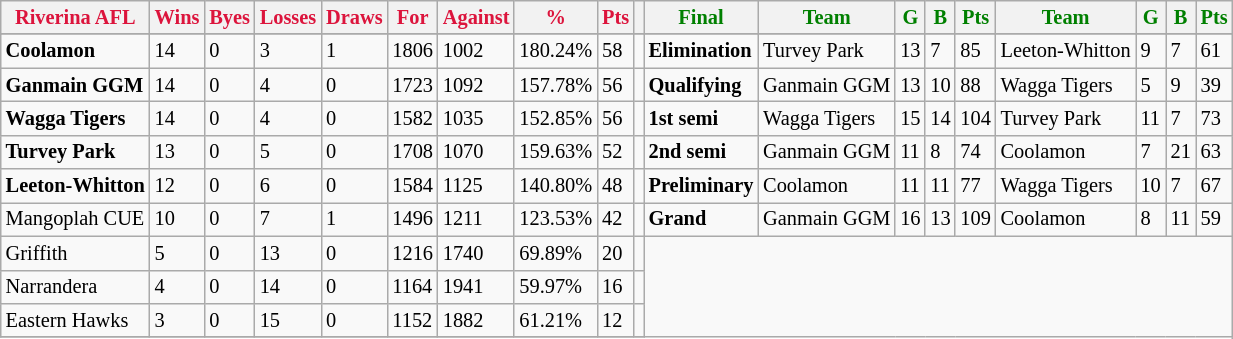<table class="wikitable" style="font-size: 85%; text-align: left">
<tr>
<th style="color:crimson">Riverina AFL</th>
<th style="color:crimson">Wins</th>
<th style="color:crimson">Byes</th>
<th style="color:crimson">Losses</th>
<th style="color:crimson">Draws</th>
<th style="color:crimson">For</th>
<th style="color:crimson">Against</th>
<th style="color:crimson">%</th>
<th style="color:crimson">Pts</th>
<th></th>
<th style="color:green">Final</th>
<th style="color:green">Team</th>
<th style="color:green">G</th>
<th style="color:green">B</th>
<th style="color:green">Pts</th>
<th style="color:green">Team</th>
<th style="color:green">G</th>
<th style="color:green">B</th>
<th style="color:green">Pts</th>
</tr>
<tr>
</tr>
<tr>
</tr>
<tr>
<td><strong>	Coolamon	</strong></td>
<td>14</td>
<td>0</td>
<td>3</td>
<td>1</td>
<td>1806</td>
<td>1002</td>
<td>180.24%</td>
<td>58</td>
<td></td>
<td><strong>Elimination</strong></td>
<td>Turvey Park</td>
<td>13</td>
<td>7</td>
<td>85</td>
<td>Leeton-Whitton</td>
<td>9</td>
<td>7</td>
<td>61</td>
</tr>
<tr>
<td><strong>	Ganmain GGM	</strong></td>
<td>14</td>
<td>0</td>
<td>4</td>
<td>0</td>
<td>1723</td>
<td>1092</td>
<td>157.78%</td>
<td>56</td>
<td></td>
<td><strong>Qualifying</strong></td>
<td>Ganmain GGM</td>
<td>13</td>
<td>10</td>
<td>88</td>
<td>Wagga Tigers</td>
<td>5</td>
<td>9</td>
<td>39</td>
</tr>
<tr>
<td><strong>	Wagga Tigers	</strong></td>
<td>14</td>
<td>0</td>
<td>4</td>
<td>0</td>
<td>1582</td>
<td>1035</td>
<td>152.85%</td>
<td>56</td>
<td></td>
<td><strong>1st semi</strong></td>
<td>Wagga Tigers</td>
<td>15</td>
<td>14</td>
<td>104</td>
<td>Turvey Park</td>
<td>11</td>
<td>7</td>
<td>73</td>
</tr>
<tr>
<td><strong>	Turvey Park	</strong></td>
<td>13</td>
<td>0</td>
<td>5</td>
<td>0</td>
<td>1708</td>
<td>1070</td>
<td>159.63%</td>
<td>52</td>
<td></td>
<td><strong>2nd semi</strong></td>
<td>Ganmain GGM</td>
<td>11</td>
<td>8</td>
<td>74</td>
<td>Coolamon</td>
<td>7</td>
<td>21</td>
<td>63</td>
</tr>
<tr ||>
<td><strong>	Leeton-Whitton	</strong></td>
<td>12</td>
<td>0</td>
<td>6</td>
<td>0</td>
<td>1584</td>
<td>1125</td>
<td>140.80%</td>
<td>48</td>
<td></td>
<td><strong>Preliminary</strong></td>
<td>Coolamon</td>
<td>11</td>
<td>11</td>
<td>77</td>
<td>Wagga Tigers</td>
<td>10</td>
<td>7</td>
<td>67</td>
</tr>
<tr>
<td>Mangoplah CUE</td>
<td>10</td>
<td>0</td>
<td>7</td>
<td>1</td>
<td>1496</td>
<td>1211</td>
<td>123.53%</td>
<td>42</td>
<td></td>
<td><strong>Grand</strong></td>
<td>Ganmain GGM</td>
<td>16</td>
<td>13</td>
<td>109</td>
<td>Coolamon</td>
<td>8</td>
<td>11</td>
<td>59</td>
</tr>
<tr>
<td>Griffith</td>
<td>5</td>
<td>0</td>
<td>13</td>
<td>0</td>
<td>1216</td>
<td>1740</td>
<td>69.89%</td>
<td>20</td>
<td></td>
</tr>
<tr>
<td>Narrandera</td>
<td>4</td>
<td>0</td>
<td>14</td>
<td>0</td>
<td>1164</td>
<td>1941</td>
<td>59.97%</td>
<td>16</td>
<td></td>
</tr>
<tr>
<td>Eastern Hawks</td>
<td>3</td>
<td>0</td>
<td>15</td>
<td>0</td>
<td>1152</td>
<td>1882</td>
<td>61.21%</td>
<td>12</td>
<td></td>
</tr>
<tr>
</tr>
</table>
